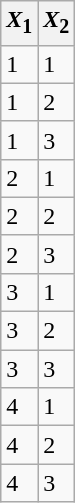<table class="wikitable">
<tr>
<th><em>X</em><sub>1</sub></th>
<th><em>X</em><sub>2</sub></th>
</tr>
<tr>
<td>1</td>
<td>1</td>
</tr>
<tr>
<td>1</td>
<td>2</td>
</tr>
<tr>
<td>1</td>
<td>3</td>
</tr>
<tr>
<td>2</td>
<td>1</td>
</tr>
<tr>
<td>2</td>
<td>2</td>
</tr>
<tr>
<td>2</td>
<td>3</td>
</tr>
<tr>
<td>3</td>
<td>1</td>
</tr>
<tr>
<td>3</td>
<td>2</td>
</tr>
<tr>
<td>3</td>
<td>3</td>
</tr>
<tr>
<td>4</td>
<td>1</td>
</tr>
<tr>
<td>4</td>
<td>2</td>
</tr>
<tr>
<td>4</td>
<td>3</td>
</tr>
</table>
